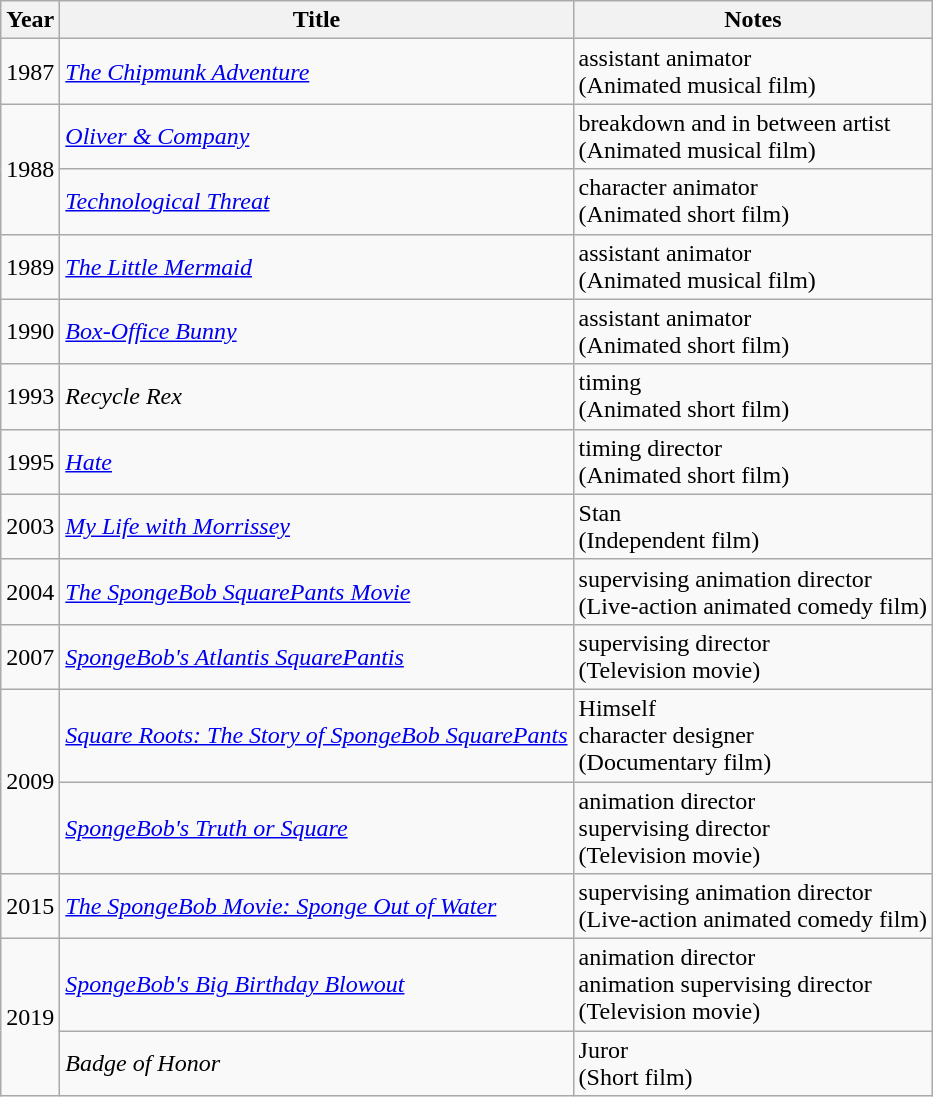<table class="wikitable sortable">
<tr>
<th>Year</th>
<th>Title</th>
<th>Notes</th>
</tr>
<tr>
<td>1987</td>
<td><em><a href='#'>The Chipmunk Adventure</a></em></td>
<td>assistant animator<br>(Animated musical film)</td>
</tr>
<tr>
<td rowspan=2>1988</td>
<td><em><a href='#'>Oliver & Company</a></em></td>
<td>breakdown and in between artist<br>(Animated musical film)</td>
</tr>
<tr>
<td><em><a href='#'>Technological Threat</a></em></td>
<td>character animator<br>(Animated short film)</td>
</tr>
<tr>
<td>1989</td>
<td><em><a href='#'>The Little Mermaid</a></em></td>
<td>assistant animator<br>(Animated musical film)</td>
</tr>
<tr>
<td>1990</td>
<td><em><a href='#'>Box-Office Bunny</a></em></td>
<td>assistant animator<br>(Animated short film)</td>
</tr>
<tr>
<td>1993</td>
<td><em>Recycle Rex</em></td>
<td>timing<br>(Animated short film)</td>
</tr>
<tr>
<td>1995</td>
<td><em><a href='#'>Hate</a></em></td>
<td>timing director<br>(Animated short film)</td>
</tr>
<tr>
<td>2003</td>
<td><em><a href='#'>My Life with Morrissey</a></em></td>
<td>Stan<br>(Independent film)</td>
</tr>
<tr>
<td>2004</td>
<td><em><a href='#'>The SpongeBob SquarePants Movie</a></em></td>
<td>supervising animation director<br>(Live-action animated comedy film)</td>
</tr>
<tr>
<td>2007</td>
<td><em><a href='#'>SpongeBob's Atlantis SquarePantis</a></em></td>
<td>supervising director<br>(Television movie)</td>
</tr>
<tr>
<td rowspan=2>2009</td>
<td><em><a href='#'>Square Roots: The Story of SpongeBob SquarePants</a></em></td>
<td>Himself<br>character designer<br>(Documentary film)</td>
</tr>
<tr>
<td><em><a href='#'>SpongeBob's Truth or Square</a></em></td>
<td>animation director<br>supervising director<br>(Television movie)</td>
</tr>
<tr>
<td>2015</td>
<td><em><a href='#'>The SpongeBob Movie: Sponge Out of Water</a></em></td>
<td>supervising animation director<br>(Live-action animated comedy film)</td>
</tr>
<tr>
<td rowspan=2>2019</td>
<td><em><a href='#'>SpongeBob's Big Birthday Blowout</a></em></td>
<td>animation director<br>animation supervising director<br>(Television movie)</td>
</tr>
<tr>
<td><em>Badge of Honor</em></td>
<td>Juror<br>(Short film)</td>
</tr>
</table>
